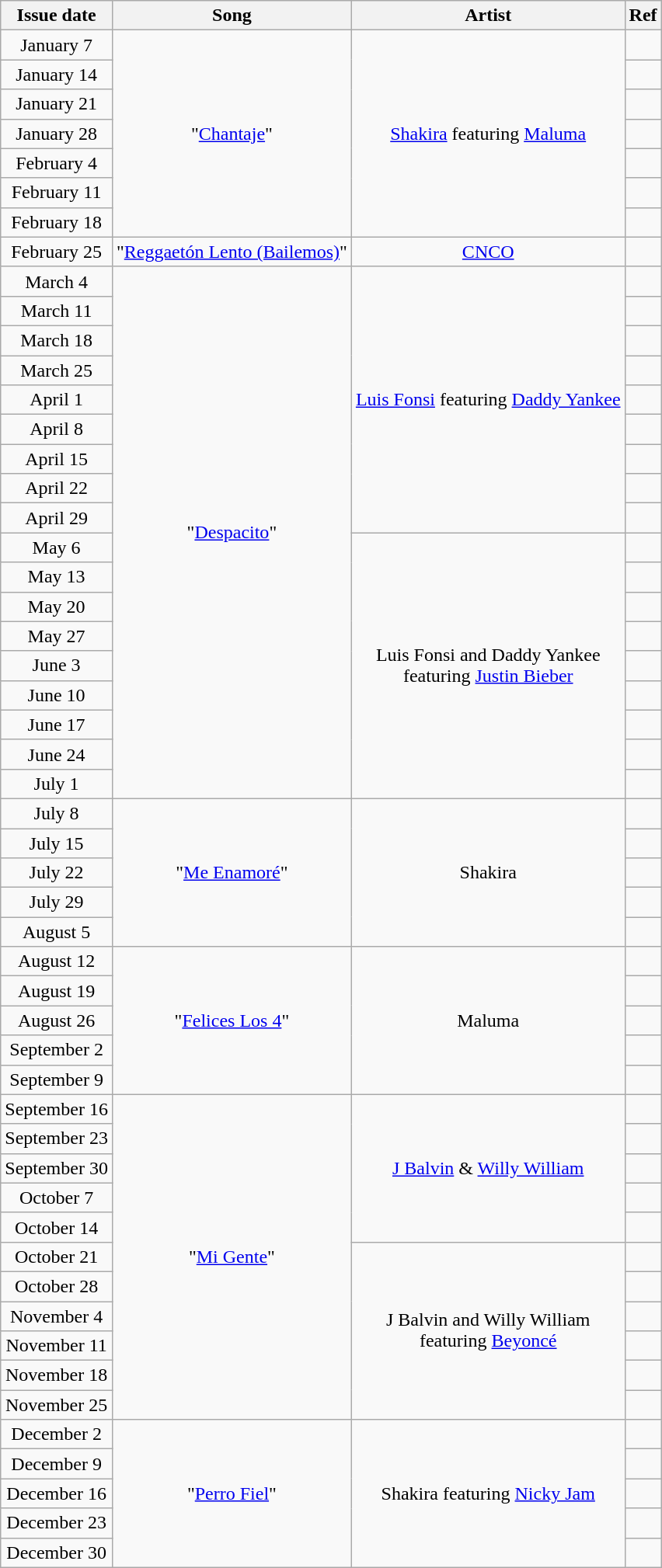<table class="wikitable" style="text-align: center;">
<tr>
<th>Issue date</th>
<th>Song</th>
<th>Artist</th>
<th>Ref</th>
</tr>
<tr>
<td>January 7</td>
<td style="text-align: center;" rowspan="7">"<a href='#'>Chantaje</a>"</td>
<td style="text-align: center;" rowspan="7"><a href='#'>Shakira</a> featuring <a href='#'>Maluma</a></td>
<td style="text-align: center;"></td>
</tr>
<tr>
<td>January 14</td>
<td style="text-align: center;"></td>
</tr>
<tr>
<td>January 21</td>
<td style="text-align: center;"></td>
</tr>
<tr>
<td>January 28</td>
<td style="text-align: center;"></td>
</tr>
<tr>
<td>February 4</td>
<td style="text-align: center;"></td>
</tr>
<tr>
<td>February 11</td>
<td style="text-align: center;"></td>
</tr>
<tr>
<td>February 18</td>
<td style="text-align: center;"></td>
</tr>
<tr>
<td>February 25</td>
<td style="text-align: center;">"<a href='#'>Reggaetón Lento (Bailemos)</a>"</td>
<td style="text-align: center;"><a href='#'>CNCO</a></td>
<td style="text-align: center;"></td>
</tr>
<tr>
<td>March 4</td>
<td style="text-align: center;" rowspan="18">"<a href='#'>Despacito</a>"</td>
<td style="text-align: center;" rowspan="9"><a href='#'>Luis Fonsi</a> featuring <a href='#'>Daddy Yankee</a></td>
<td style="text-align: center;"></td>
</tr>
<tr>
<td>March 11</td>
<td style="text-align: center;"></td>
</tr>
<tr>
<td>March 18</td>
<td style="text-align: center;"></td>
</tr>
<tr>
<td>March 25</td>
<td style="text-align: center;"></td>
</tr>
<tr>
<td>April 1</td>
<td style="text-align: center;"></td>
</tr>
<tr>
<td>April 8</td>
<td style="text-align: center;"></td>
</tr>
<tr>
<td>April 15</td>
<td style="text-align: center;"></td>
</tr>
<tr>
<td>April 22</td>
<td style="text-align: center;"></td>
</tr>
<tr>
<td>April 29</td>
<td style="text-align: center;"></td>
</tr>
<tr>
<td>May 6</td>
<td rowspan="9">Luis Fonsi and Daddy Yankee <br>featuring <a href='#'>Justin Bieber</a></td>
<td style="text-align: center;"></td>
</tr>
<tr>
<td>May 13</td>
<td style="text-align: center;"></td>
</tr>
<tr>
<td>May 20</td>
<td style="text-align: center;"></td>
</tr>
<tr>
<td>May 27</td>
<td style="text-align: center;"></td>
</tr>
<tr>
<td>June 3</td>
<td style="text-align: center;"></td>
</tr>
<tr>
<td>June 10</td>
<td style="text-align: center;"></td>
</tr>
<tr>
<td>June 17</td>
<td style="text-align: center;"></td>
</tr>
<tr>
<td>June 24</td>
<td style="text-align: center;"></td>
</tr>
<tr>
<td>July 1</td>
<td style="text-align: center;"></td>
</tr>
<tr>
<td>July 8</td>
<td style="text-align: center;" rowspan="5">"<a href='#'>Me Enamoré</a>"</td>
<td style="text-align: center;" rowspan="5">Shakira</td>
<td style="text-align: center;"></td>
</tr>
<tr>
<td>July 15</td>
<td style="text-align: center;"></td>
</tr>
<tr>
<td>July 22</td>
<td style="text-align: center;"></td>
</tr>
<tr>
<td>July 29</td>
<td style="text-align: center;"></td>
</tr>
<tr>
<td>August 5</td>
<td style="text-align: center;"></td>
</tr>
<tr>
<td>August 12</td>
<td style="text-align: center;" rowspan="5">"<a href='#'>Felices Los 4</a>"</td>
<td style="text-align: center;" rowspan="5">Maluma</td>
<td style="text-align: center;"></td>
</tr>
<tr>
<td>August 19</td>
<td style="text-align: center;"></td>
</tr>
<tr>
<td>August 26</td>
<td style="text-align: center;"></td>
</tr>
<tr>
<td>September 2</td>
<td style="text-align: center;"></td>
</tr>
<tr>
<td>September 9</td>
<td style="text-align: center;"></td>
</tr>
<tr>
<td>September 16</td>
<td style="text-align: center;" rowspan="11">"<a href='#'>Mi Gente</a>"</td>
<td style="text-align: center;" rowspan="5"><a href='#'>J Balvin</a> & <a href='#'>Willy William</a></td>
<td style="text-align: center;"></td>
</tr>
<tr>
<td>September 23</td>
<td style="text-align: center;"></td>
</tr>
<tr>
<td>September 30</td>
<td style="text-align: center;"></td>
</tr>
<tr>
<td>October 7</td>
<td style="text-align: center;"></td>
</tr>
<tr>
<td>October 14</td>
<td style="text-align: center;"></td>
</tr>
<tr>
<td>October 21</td>
<td style="text-align: center;" rowspan="6">J Balvin and Willy William <br>featuring <a href='#'>Beyoncé</a></td>
<td style="text-align: center;"></td>
</tr>
<tr>
<td>October 28</td>
<td style="text-align: center;"></td>
</tr>
<tr>
<td>November 4</td>
<td style="text-align: center;"></td>
</tr>
<tr>
<td>November 11</td>
<td style="text-align: center;"></td>
</tr>
<tr>
<td>November 18</td>
<td style="text-align: center;"></td>
</tr>
<tr>
<td>November 25</td>
<td style="text-align: center;"></td>
</tr>
<tr>
<td>December 2</td>
<td style="text-align: center;" rowspan="5">"<a href='#'>Perro Fiel</a>"</td>
<td style="text-align: center;" rowspan="5">Shakira featuring <a href='#'>Nicky Jam</a></td>
<td style="text-align: center;"></td>
</tr>
<tr>
<td>December 9</td>
<td style="text-align: center;"></td>
</tr>
<tr>
<td>December 16</td>
<td style="text-align: center;"></td>
</tr>
<tr>
<td>December 23</td>
<td style="text-align: center;"></td>
</tr>
<tr>
<td>December 30</td>
<td style="text-align: center;"></td>
</tr>
</table>
